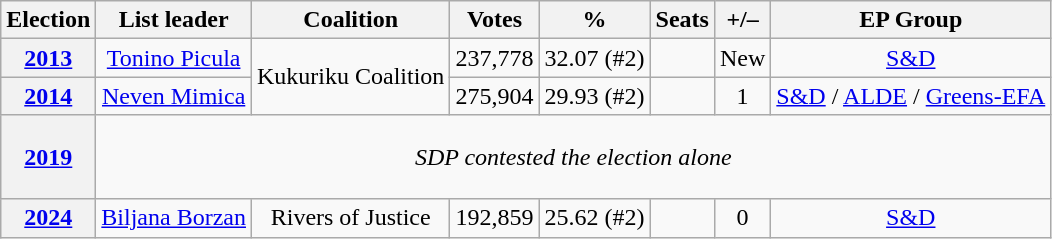<table class="wikitable" style="text-align:center">
<tr>
<th>Election</th>
<th>List leader</th>
<th>Coalition</th>
<th>Votes</th>
<th>%</th>
<th>Seats</th>
<th>+/–</th>
<th>EP Group</th>
</tr>
<tr>
<th><a href='#'>2013</a></th>
<td><a href='#'>Tonino Picula</a></td>
<td rowspan=2>Kukuriku Coalition</td>
<td>237,778</td>
<td>32.07 (#2)</td>
<td></td>
<td>New</td>
<td><a href='#'>S&D</a></td>
</tr>
<tr>
<th><a href='#'>2014</a></th>
<td><a href='#'>Neven Mimica</a></td>
<td>275,904</td>
<td>29.93 (#2)</td>
<td></td>
<td> 1</td>
<td><a href='#'>S&D</a> / <a href='#'>ALDE</a> / <a href='#'>Greens-EFA</a></td>
</tr>
<tr style=height:3.5em>
<th><a href='#'>2019</a></th>
<td colspan=7><em>SDP contested the election alone</em></td>
</tr>
<tr>
<th><a href='#'>2024</a></th>
<td><a href='#'>Biljana Borzan</a></td>
<td>Rivers of Justice</td>
<td>192,859</td>
<td>25.62 (#2)</td>
<td></td>
<td> 0</td>
<td><a href='#'>S&D</a></td>
</tr>
</table>
